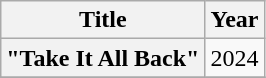<table class="wikitable plainrowheaders" style="text-align:center;">
<tr>
<th rowspan="1">Title</th>
<th rowspan="1">Year</th>
</tr>
<tr>
<th scope="row">"Take It All Back" </th>
<td>2024</td>
</tr>
<tr>
</tr>
</table>
